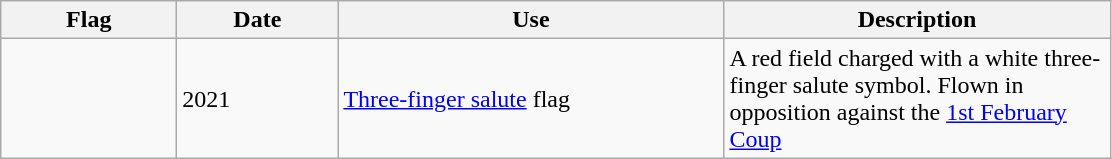<table class="wikitable">
<tr>
<th width="110">Flag</th>
<th width="100">Date</th>
<th width="250">Use</th>
<th width="250">Description</th>
</tr>
<tr>
<td></td>
<td>2021</td>
<td><a href='#'>Three-finger salute</a> flag</td>
<td>A red field charged with a white three-finger salute symbol. Flown in opposition against the <a href='#'>1st February Coup</a></td>
</tr>
</table>
